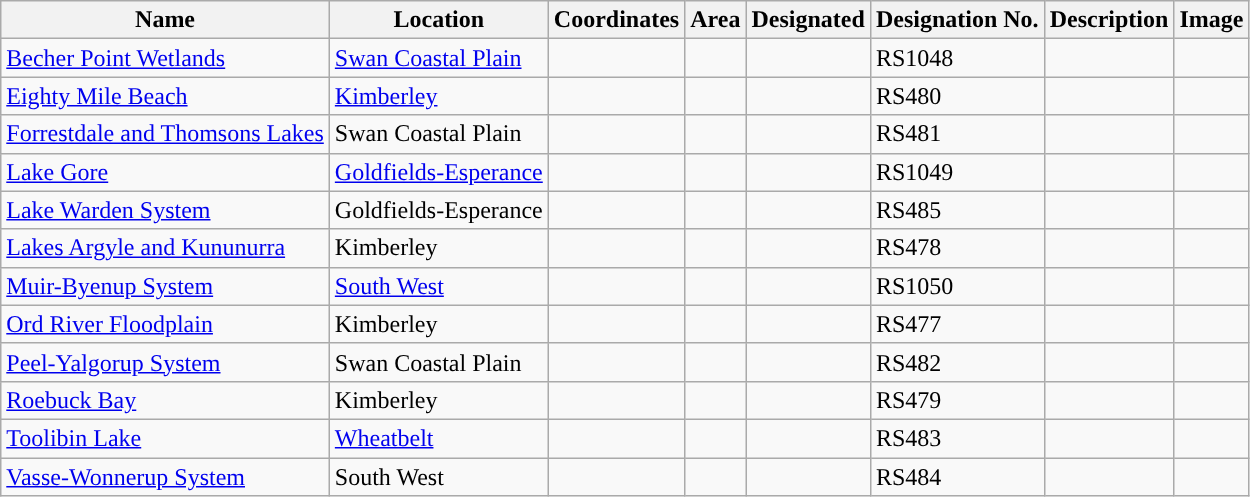<table class="wikitable sortable">
<tr>
<th style="background-color:">Name</th>
<th style="background-color:">Location</th>
<th style="background-color:">Coordinates</th>
<th style="background-color:">Area</th>
<th style="background-color:">Designated</th>
<th style="background-color:">Designation No.</th>
<th style="background-color:">Description</th>
<th style="background-color:">Image</th>
</tr>
<tr>
<td><a href='#'>Becher Point Wetlands</a></td>
<td><a href='#'>Swan Coastal Plain</a></td>
<td></td>
<td></td>
<td></td>
<td>RS1048</td>
<td></td>
<td></td>
</tr>
<tr>
<td><a href='#'>Eighty Mile Beach</a></td>
<td><a href='#'>Kimberley</a></td>
<td></td>
<td></td>
<td></td>
<td>RS480</td>
<td></td>
<td></td>
</tr>
<tr>
<td><a href='#'>Forrestdale and Thomsons Lakes</a></td>
<td>Swan Coastal Plain</td>
<td></td>
<td></td>
<td></td>
<td>RS481</td>
<td></td>
<td></td>
</tr>
<tr>
<td><a href='#'>Lake Gore</a></td>
<td><a href='#'>Goldfields-Esperance</a></td>
<td></td>
<td></td>
<td></td>
<td>RS1049</td>
<td></td>
<td></td>
</tr>
<tr>
<td><a href='#'>Lake Warden System</a></td>
<td>Goldfields-Esperance</td>
<td></td>
<td></td>
<td></td>
<td>RS485</td>
<td></td>
<td></td>
</tr>
<tr>
<td><a href='#'>Lakes Argyle and Kununurra</a></td>
<td>Kimberley</td>
<td></td>
<td></td>
<td></td>
<td>RS478</td>
<td></td>
<td></td>
</tr>
<tr>
<td><a href='#'>Muir-Byenup System</a></td>
<td><a href='#'>South West</a></td>
<td></td>
<td></td>
<td></td>
<td>RS1050</td>
<td></td>
<td></td>
</tr>
<tr>
<td><a href='#'>Ord River Floodplain</a></td>
<td>Kimberley</td>
<td></td>
<td></td>
<td></td>
<td>RS477</td>
<td></td>
<td></td>
</tr>
<tr>
<td><a href='#'>Peel-Yalgorup System</a></td>
<td>Swan Coastal Plain</td>
<td></td>
<td></td>
<td></td>
<td>RS482</td>
<td></td>
<td></td>
</tr>
<tr>
<td><a href='#'>Roebuck Bay</a></td>
<td>Kimberley</td>
<td></td>
<td></td>
<td></td>
<td>RS479</td>
<td></td>
<td></td>
</tr>
<tr>
<td><a href='#'>Toolibin Lake</a></td>
<td><a href='#'>Wheatbelt</a></td>
<td></td>
<td></td>
<td></td>
<td>RS483</td>
<td></td>
<td></td>
</tr>
<tr>
<td><a href='#'>Vasse-Wonnerup System</a></td>
<td>South West</td>
<td></td>
<td></td>
<td></td>
<td>RS484</td>
<td></td>
<td></td>
</tr>
</table>
